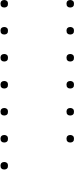<table>
<tr ---- valign="top">
<td><br><ul><li></li><li></li><li></li><li></li><li></li><li></li><li></li></ul></td>
<td><br><ul><li></li><li></li><li></li><li></li><li></li><li></li></ul></td>
</tr>
</table>
